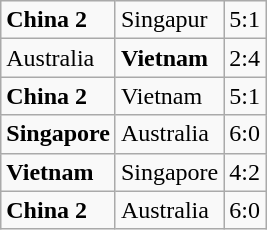<table class="wikitable">
<tr>
<td><strong>China 2</strong></td>
<td>Singapur</td>
<td>5:1</td>
</tr>
<tr>
<td>Australia</td>
<td><strong>Vietnam</strong></td>
<td>2:4</td>
</tr>
<tr>
<td><strong>China 2</strong></td>
<td>Vietnam</td>
<td>5:1</td>
</tr>
<tr>
<td><strong>Singapore</strong></td>
<td>Australia</td>
<td>6:0</td>
</tr>
<tr>
<td><strong>Vietnam</strong></td>
<td>Singapore</td>
<td>4:2</td>
</tr>
<tr>
<td><strong>China 2</strong></td>
<td>Australia</td>
<td>6:0</td>
</tr>
</table>
